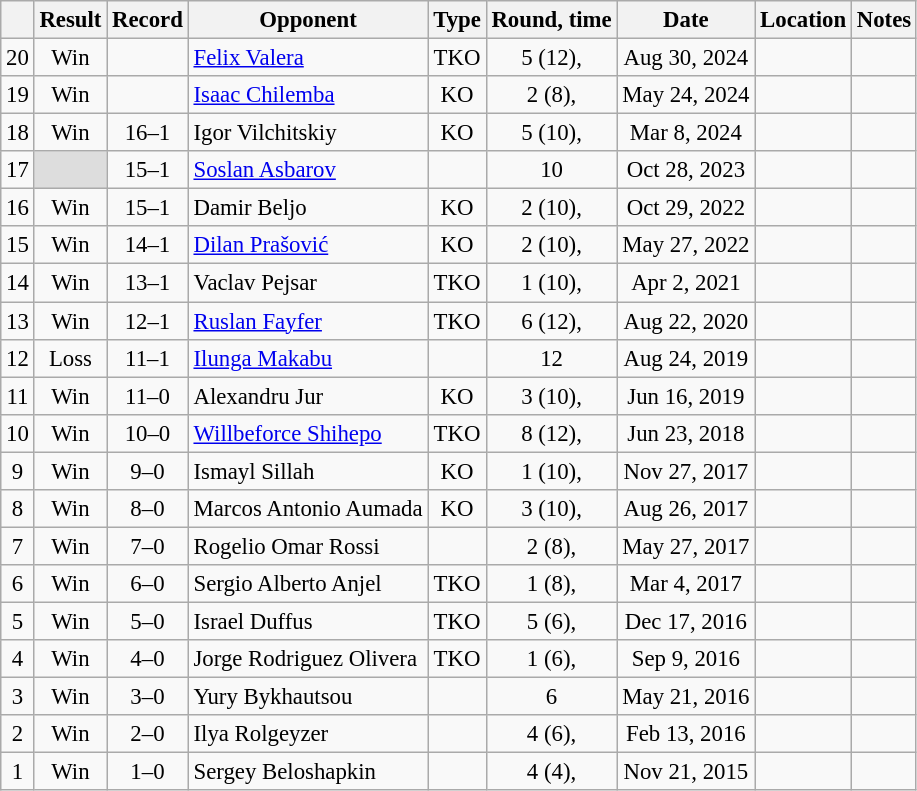<table class="wikitable" style="text-align:center; font-size:95%">
<tr>
<th></th>
<th>Result</th>
<th>Record</th>
<th>Opponent</th>
<th>Type</th>
<th>Round, time</th>
<th>Date</th>
<th>Location</th>
<th>Notes</th>
</tr>
<tr>
<td>20</td>
<td>Win</td>
<td></td>
<td align=left><a href='#'>Felix Valera</a></td>
<td>TKO</td>
<td>5 (12), </td>
<td>Aug 30, 2024</td>
<td align=left></td>
<td align=left></td>
</tr>
<tr>
<td>19</td>
<td>Win</td>
<td></td>
<td align=left><a href='#'>Isaac Chilemba</a></td>
<td>KO</td>
<td>2 (8), </td>
<td>May 24, 2024</td>
<td align=left></td>
<td align=left></td>
</tr>
<tr>
<td>18</td>
<td>Win</td>
<td>16–1 </td>
<td align=left>Igor Vilchitskiy</td>
<td>KO</td>
<td>5 (10), </td>
<td>Mar 8, 2024</td>
<td align=left></td>
<td align=left></td>
</tr>
<tr>
<td>17</td>
<td style="background:#DDD"></td>
<td>15–1 </td>
<td align=left><a href='#'>Soslan Asbarov</a></td>
<td></td>
<td>10</td>
<td>Oct 28, 2023</td>
<td align=left></td>
<td align=left></td>
</tr>
<tr>
<td>16</td>
<td>Win</td>
<td>15–1</td>
<td align=left>Damir Beljo</td>
<td>KO</td>
<td>2 (10), </td>
<td>Oct 29, 2022</td>
<td align=left></td>
<td align=left></td>
</tr>
<tr>
<td>15</td>
<td>Win</td>
<td>14–1</td>
<td align=left><a href='#'>Dilan Prašović</a></td>
<td>KO</td>
<td>2 (10), </td>
<td>May 27, 2022</td>
<td align=left></td>
<td align=left></td>
</tr>
<tr>
<td>14</td>
<td>Win</td>
<td>13–1</td>
<td align=left>Vaclav Pejsar</td>
<td>TKO</td>
<td>1 (10), </td>
<td>Apr 2, 2021</td>
<td align=left></td>
<td align=left></td>
</tr>
<tr>
<td>13</td>
<td>Win</td>
<td>12–1</td>
<td align=left><a href='#'>Ruslan Fayfer</a></td>
<td>TKO</td>
<td>6 (12), </td>
<td>Aug 22, 2020</td>
<td align=left></td>
<td align=left></td>
</tr>
<tr>
<td>12</td>
<td>Loss</td>
<td>11–1</td>
<td align=left><a href='#'>Ilunga Makabu</a></td>
<td></td>
<td>12</td>
<td>Aug 24, 2019</td>
<td align=left></td>
<td align=left></td>
</tr>
<tr>
<td>11</td>
<td>Win</td>
<td>11–0</td>
<td align=left>Alexandru Jur</td>
<td>KO</td>
<td>3 (10), </td>
<td>Jun 16, 2019</td>
<td align=left></td>
<td align=left></td>
</tr>
<tr>
<td>10</td>
<td>Win</td>
<td>10–0</td>
<td align=left><a href='#'>Willbeforce Shihepo</a></td>
<td>TKO</td>
<td>8 (12), </td>
<td>Jun 23, 2018</td>
<td align=left></td>
<td align=left></td>
</tr>
<tr>
<td>9</td>
<td>Win</td>
<td>9–0</td>
<td align=left>Ismayl Sillah</td>
<td>KO</td>
<td>1 (10), </td>
<td>Nov 27, 2017</td>
<td align=left></td>
<td align=left></td>
</tr>
<tr>
<td>8</td>
<td>Win</td>
<td>8–0</td>
<td align=left>Marcos Antonio Aumada</td>
<td>KO</td>
<td>3 (10), </td>
<td>Aug 26, 2017</td>
<td align=left></td>
<td align=left></td>
</tr>
<tr>
<td>7</td>
<td>Win</td>
<td>7–0</td>
<td align=left>Rogelio Omar Rossi</td>
<td></td>
<td>2 (8), </td>
<td>May 27, 2017</td>
<td align=left></td>
<td align=left></td>
</tr>
<tr>
<td>6</td>
<td>Win</td>
<td>6–0</td>
<td align=left>Sergio Alberto Anjel</td>
<td>TKO</td>
<td>1 (8), </td>
<td>Mar 4, 2017</td>
<td align=left></td>
<td align=left></td>
</tr>
<tr>
<td>5</td>
<td>Win</td>
<td>5–0</td>
<td align=left>Israel Duffus</td>
<td>TKO</td>
<td>5 (6), </td>
<td>Dec 17, 2016</td>
<td align=left></td>
<td align=left></td>
</tr>
<tr>
<td>4</td>
<td>Win</td>
<td>4–0</td>
<td align=left>Jorge Rodriguez Olivera</td>
<td>TKO</td>
<td>1 (6), </td>
<td>Sep 9, 2016</td>
<td align=left></td>
<td align=left></td>
</tr>
<tr>
<td>3</td>
<td>Win</td>
<td>3–0</td>
<td align=left>Yury Bykhautsou</td>
<td></td>
<td>6</td>
<td>May 21, 2016</td>
<td align=left></td>
<td align=left></td>
</tr>
<tr>
<td>2</td>
<td>Win</td>
<td>2–0</td>
<td align=left>Ilya Rolgeyzer</td>
<td></td>
<td>4 (6), </td>
<td>Feb 13, 2016</td>
<td align=left></td>
<td align=left></td>
</tr>
<tr>
<td>1</td>
<td>Win</td>
<td>1–0</td>
<td align=left>Sergey Beloshapkin</td>
<td></td>
<td>4 (4), </td>
<td>Nov 21, 2015</td>
<td align=left></td>
<td align=left></td>
</tr>
</table>
